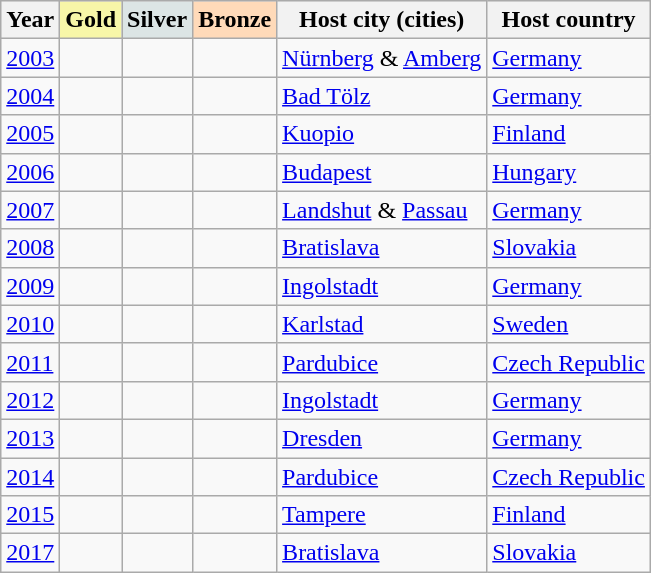<table class="wikitable sortable">
<tr bgcolor="#efefef" align=left>
<th>Year</th>
<th style="background-color: #F7F6A8;"> Gold</th>
<th style="background-color: #DCE5E5;"> Silver</th>
<th style="background-color: #FFDAB9;"> Bronze</th>
<th>Host city (cities)</th>
<th>Host country</th>
</tr>
<tr>
<td><a href='#'>2003</a></td>
<td></td>
<td></td>
<td></td>
<td><a href='#'>Nürnberg</a> & <a href='#'>Amberg</a></td>
<td><a href='#'>Germany</a></td>
</tr>
<tr>
<td><a href='#'>2004</a></td>
<td></td>
<td></td>
<td></td>
<td><a href='#'>Bad Tölz</a></td>
<td><a href='#'>Germany</a></td>
</tr>
<tr>
<td><a href='#'>2005</a></td>
<td></td>
<td></td>
<td></td>
<td><a href='#'>Kuopio</a></td>
<td><a href='#'>Finland</a></td>
</tr>
<tr>
<td><a href='#'>2006</a></td>
<td></td>
<td></td>
<td></td>
<td><a href='#'>Budapest</a></td>
<td><a href='#'>Hungary</a></td>
</tr>
<tr>
<td><a href='#'>2007</a></td>
<td></td>
<td></td>
<td></td>
<td><a href='#'>Landshut</a> & <a href='#'>Passau</a></td>
<td><a href='#'>Germany</a></td>
</tr>
<tr>
<td><a href='#'>2008</a></td>
<td></td>
<td></td>
<td></td>
<td><a href='#'>Bratislava</a></td>
<td><a href='#'>Slovakia</a></td>
</tr>
<tr>
<td><a href='#'>2009</a></td>
<td></td>
<td></td>
<td></td>
<td><a href='#'>Ingolstadt</a></td>
<td><a href='#'>Germany</a></td>
</tr>
<tr>
<td><a href='#'>2010</a></td>
<td></td>
<td></td>
<td></td>
<td><a href='#'>Karlstad</a></td>
<td><a href='#'>Sweden</a></td>
</tr>
<tr>
<td><a href='#'>2011</a></td>
<td></td>
<td></td>
<td></td>
<td><a href='#'>Pardubice</a></td>
<td><a href='#'>Czech Republic</a></td>
</tr>
<tr>
<td><a href='#'>2012</a></td>
<td></td>
<td></td>
<td></td>
<td><a href='#'>Ingolstadt</a></td>
<td><a href='#'>Germany</a></td>
</tr>
<tr>
<td><a href='#'>2013</a></td>
<td></td>
<td></td>
<td></td>
<td><a href='#'>Dresden</a></td>
<td><a href='#'>Germany</a></td>
</tr>
<tr>
<td><a href='#'>2014</a></td>
<td></td>
<td></td>
<td></td>
<td><a href='#'>Pardubice</a></td>
<td><a href='#'>Czech Republic</a></td>
</tr>
<tr>
<td><a href='#'>2015</a></td>
<td></td>
<td></td>
<td></td>
<td><a href='#'>Tampere</a></td>
<td><a href='#'>Finland</a></td>
</tr>
<tr>
<td><a href='#'>2017</a></td>
<td></td>
<td></td>
<td></td>
<td><a href='#'>Bratislava</a></td>
<td><a href='#'>Slovakia</a></td>
</tr>
</table>
